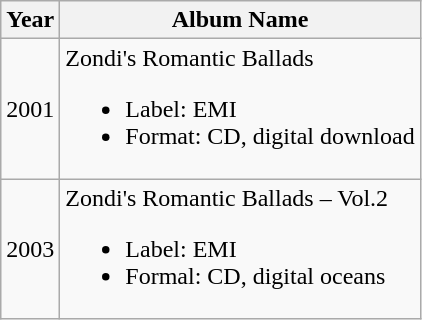<table class="wikitable">
<tr>
<th>Year</th>
<th>Album Name</th>
</tr>
<tr>
<td>2001</td>
<td>Zondi's Romantic Ballads<br><ul><li>Label: EMI</li><li>Format: CD, digital download</li></ul></td>
</tr>
<tr>
<td>2003</td>
<td>Zondi's Romantic Ballads – Vol.2<br><ul><li>Label: EMI</li><li>Formal: CD, digital oceans</li></ul></td>
</tr>
</table>
